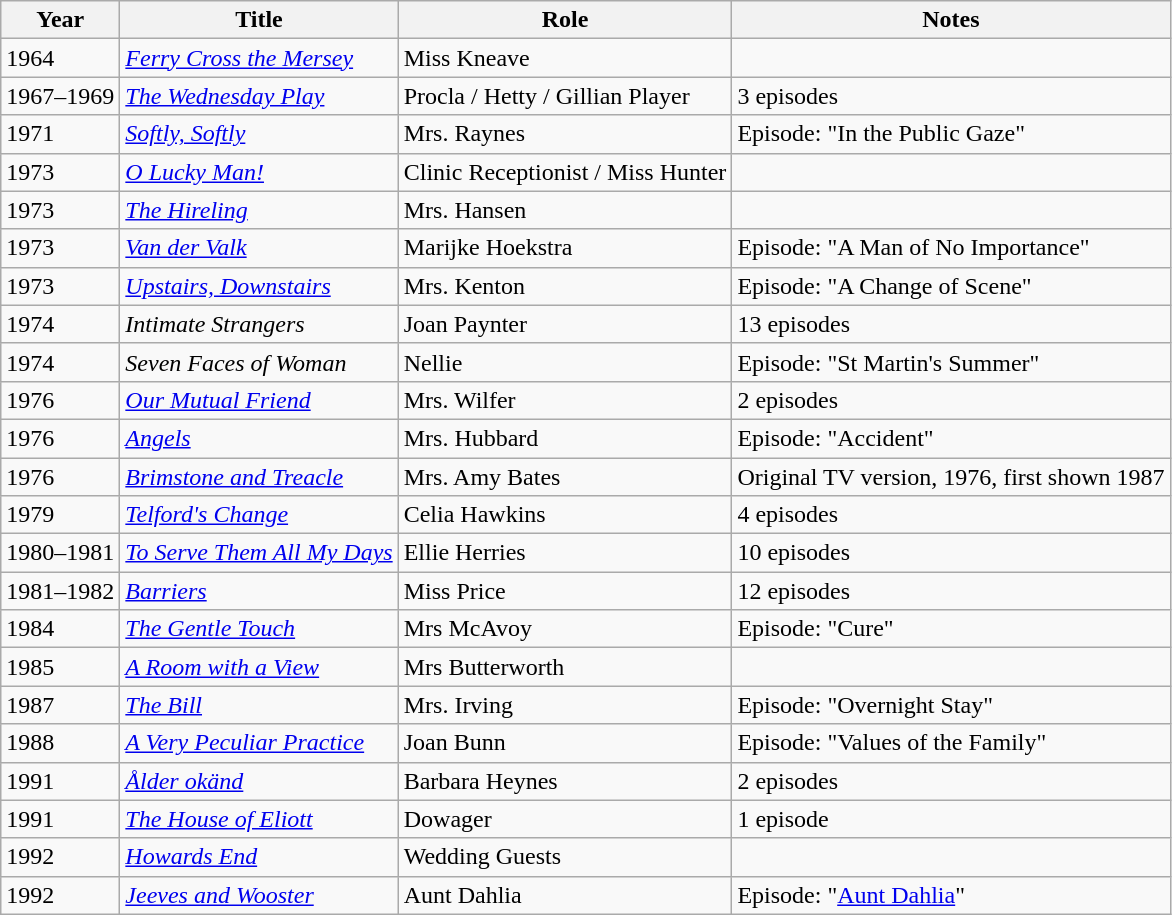<table class="wikitable">
<tr>
<th>Year</th>
<th>Title</th>
<th>Role</th>
<th>Notes</th>
</tr>
<tr>
<td>1964</td>
<td><em><a href='#'>Ferry Cross the Mersey</a></em></td>
<td>Miss Kneave</td>
<td></td>
</tr>
<tr>
<td>1967–1969</td>
<td><em><a href='#'>The Wednesday Play</a></em></td>
<td>Procla / Hetty / Gillian Player</td>
<td>3 episodes</td>
</tr>
<tr>
<td>1971</td>
<td><em><a href='#'>Softly, Softly</a></em></td>
<td>Mrs. Raynes</td>
<td>Episode: "In the Public Gaze"</td>
</tr>
<tr>
<td>1973</td>
<td><em><a href='#'>O Lucky Man!</a></em></td>
<td>Clinic Receptionist / Miss Hunter</td>
<td></td>
</tr>
<tr>
<td>1973</td>
<td><em><a href='#'>The Hireling</a></em></td>
<td>Mrs. Hansen</td>
<td></td>
</tr>
<tr>
<td>1973</td>
<td><em><a href='#'>Van der Valk</a></em></td>
<td>Marijke Hoekstra</td>
<td>Episode: "A Man of No Importance"</td>
</tr>
<tr>
<td>1973</td>
<td><em><a href='#'>Upstairs, Downstairs</a></em></td>
<td>Mrs. Kenton</td>
<td>Episode: "A Change of Scene"</td>
</tr>
<tr>
<td>1974</td>
<td><em>Intimate Strangers</em></td>
<td>Joan Paynter</td>
<td>13 episodes</td>
</tr>
<tr>
<td>1974</td>
<td><em>Seven Faces of Woman</em></td>
<td>Nellie</td>
<td>Episode: "St Martin's Summer"</td>
</tr>
<tr>
<td>1976</td>
<td><em><a href='#'>Our Mutual Friend</a></em></td>
<td>Mrs. Wilfer</td>
<td>2 episodes</td>
</tr>
<tr>
<td>1976</td>
<td><em><a href='#'>Angels</a></em></td>
<td>Mrs. Hubbard</td>
<td>Episode: "Accident"</td>
</tr>
<tr>
<td>1976</td>
<td><em><a href='#'>Brimstone and Treacle</a></em></td>
<td>Mrs. Amy Bates</td>
<td>Original TV version, 1976, first shown 1987</td>
</tr>
<tr>
<td>1979</td>
<td><em><a href='#'>Telford's Change</a></em></td>
<td>Celia Hawkins</td>
<td>4 episodes</td>
</tr>
<tr>
<td>1980–1981</td>
<td><em><a href='#'>To Serve Them All My Days</a></em></td>
<td>Ellie Herries</td>
<td>10 episodes</td>
</tr>
<tr>
<td>1981–1982</td>
<td><em><a href='#'>Barriers</a></em></td>
<td>Miss Price</td>
<td>12 episodes</td>
</tr>
<tr>
<td>1984</td>
<td><em><a href='#'>The Gentle Touch</a></em></td>
<td>Mrs McAvoy</td>
<td>Episode: "Cure"</td>
</tr>
<tr>
<td>1985</td>
<td><em><a href='#'>A Room with a View</a></em></td>
<td>Mrs Butterworth</td>
<td></td>
</tr>
<tr>
<td>1987</td>
<td><em><a href='#'>The Bill</a></em></td>
<td>Mrs. Irving</td>
<td>Episode: "Overnight Stay"</td>
</tr>
<tr>
<td>1988</td>
<td><em><a href='#'>A Very Peculiar Practice</a></em></td>
<td>Joan Bunn</td>
<td>Episode: "Values of the Family"</td>
</tr>
<tr>
<td>1991</td>
<td><em><a href='#'>Ålder okänd</a></em></td>
<td>Barbara Heynes</td>
<td>2 episodes</td>
</tr>
<tr>
<td>1991</td>
<td><em><a href='#'>The House of Eliott</a></em></td>
<td>Dowager</td>
<td>1 episode</td>
</tr>
<tr>
<td>1992</td>
<td><em><a href='#'>Howards End</a></em></td>
<td>Wedding Guests</td>
<td></td>
</tr>
<tr>
<td>1992</td>
<td><em><a href='#'>Jeeves and Wooster</a></em></td>
<td>Aunt Dahlia</td>
<td>Episode: "<a href='#'>Aunt Dahlia</a>"</td>
</tr>
</table>
